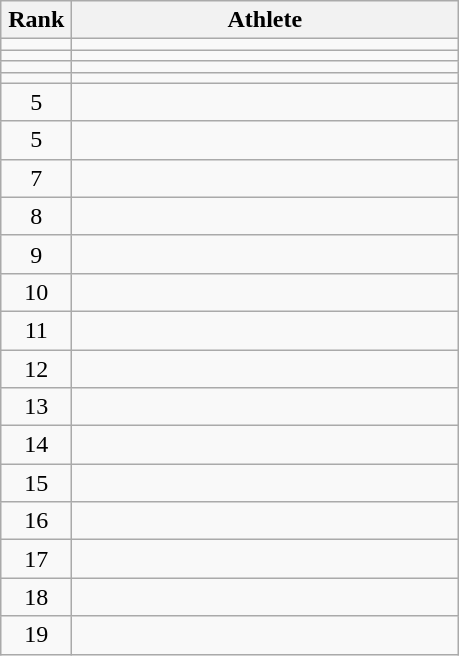<table class="wikitable" style="text-align: center;">
<tr>
<th width=40>Rank</th>
<th width=250>Athlete</th>
</tr>
<tr>
<td></td>
<td align="left"></td>
</tr>
<tr>
<td></td>
<td align="left"></td>
</tr>
<tr>
<td></td>
<td align="left"></td>
</tr>
<tr>
<td></td>
<td align="left"></td>
</tr>
<tr>
<td>5</td>
<td align="left"></td>
</tr>
<tr>
<td>5</td>
<td align="left"></td>
</tr>
<tr>
<td>7</td>
<td align="left"></td>
</tr>
<tr>
<td>8</td>
<td align="left"></td>
</tr>
<tr>
<td>9</td>
<td align="left"></td>
</tr>
<tr>
<td>10</td>
<td align="left"></td>
</tr>
<tr>
<td>11</td>
<td align="left"></td>
</tr>
<tr>
<td>12</td>
<td align="left"></td>
</tr>
<tr>
<td>13</td>
<td align="left"></td>
</tr>
<tr>
<td>14</td>
<td align="left"></td>
</tr>
<tr>
<td>15</td>
<td align="left"></td>
</tr>
<tr>
<td>16</td>
<td align="left"></td>
</tr>
<tr>
<td>17</td>
<td align="left"></td>
</tr>
<tr>
<td>18</td>
<td align="left"></td>
</tr>
<tr>
<td>19</td>
<td align="left"></td>
</tr>
</table>
